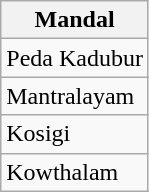<table class="wikitable sortable static-row-numbers static-row-header-hash">
<tr>
<th>Mandal</th>
</tr>
<tr>
<td>Peda Kadubur</td>
</tr>
<tr>
<td>Mantralayam</td>
</tr>
<tr>
<td>Kosigi</td>
</tr>
<tr>
<td>Kowthalam</td>
</tr>
</table>
